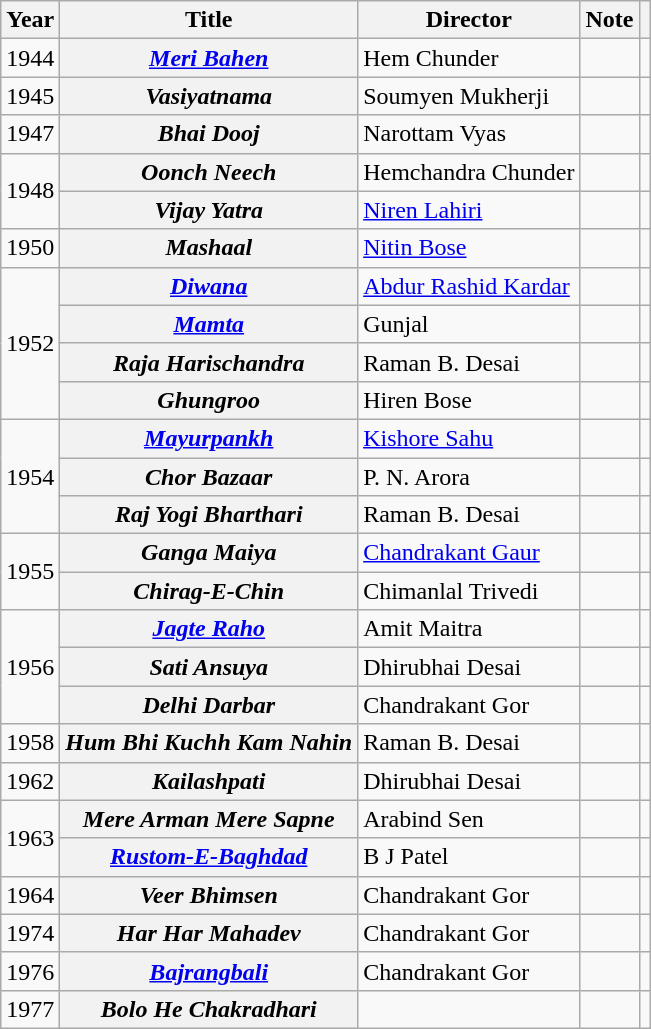<table class="wikitable">
<tr>
<th>Year</th>
<th>Title</th>
<th>Director</th>
<th>Note</th>
<th></th>
</tr>
<tr>
<td>1944</td>
<th scope="row"><strong><em><a href='#'>Meri Bahen</a></em></strong></th>
<td>Hem Chunder</td>
<td></td>
<td></td>
</tr>
<tr>
<td>1945</td>
<th scope="row"><strong><em>Vasiyatnama</em></strong></th>
<td>Soumyen Mukherji</td>
<td></td>
<td></td>
</tr>
<tr>
<td>1947</td>
<th scope="row"><strong><em>Bhai Dooj</em></strong></th>
<td>Narottam Vyas</td>
<td></td>
<td></td>
</tr>
<tr>
<td rowspan="2">1948</td>
<th scope="row"><strong><em>Oonch Neech</em></strong></th>
<td>Hemchandra Chunder</td>
<td></td>
<td></td>
</tr>
<tr>
<th scope="row"><strong><em>Vijay Yatra</em></strong></th>
<td><a href='#'>Niren Lahiri</a></td>
<td></td>
<td></td>
</tr>
<tr>
<td>1950</td>
<th scope="row"><strong><em>Mashaal</em></strong></th>
<td><a href='#'>Nitin Bose</a></td>
<td></td>
<td></td>
</tr>
<tr>
<td rowspan="4">1952</td>
<th scope="row"><strong><em><a href='#'>Diwana</a></em></strong></th>
<td><a href='#'>Abdur Rashid Kardar</a></td>
<td></td>
<td></td>
</tr>
<tr>
<th scope="row"><strong><em><a href='#'>Mamta</a></em></strong></th>
<td>Gunjal</td>
<td></td>
<td></td>
</tr>
<tr>
<th scope="row"><strong><em>Raja Harischandra</em></strong></th>
<td>Raman B. Desai</td>
<td></td>
<td></td>
</tr>
<tr>
<th scope="row"><strong><em>Ghungroo</em></strong></th>
<td>Hiren Bose</td>
<td></td>
<td></td>
</tr>
<tr>
<td rowspan="3">1954</td>
<th scope="row"><strong><em><a href='#'>Mayurpankh</a></em></strong></th>
<td><a href='#'>Kishore Sahu</a></td>
<td></td>
<td></td>
</tr>
<tr>
<th scope="row"><strong><em>Chor Bazaar</em></strong></th>
<td>P. N. Arora</td>
<td></td>
<td></td>
</tr>
<tr>
<th scope="row"><strong><em>Raj Yogi Bharthari</em></strong></th>
<td>Raman B. Desai</td>
<td></td>
<td></td>
</tr>
<tr>
<td rowspan="2">1955</td>
<th scope="row"><strong><em>Ganga Maiya</em></strong></th>
<td><a href='#'>Chandrakant Gaur</a></td>
<td></td>
<td></td>
</tr>
<tr>
<th scope="row"><strong><em>Chirag-E-Chin</em></strong></th>
<td>Chimanlal Trivedi</td>
<td></td>
<td></td>
</tr>
<tr>
<td rowspan="3">1956</td>
<th scope="row"><strong><em><a href='#'>Jagte Raho</a></em></strong></th>
<td>Amit Maitra</td>
<td></td>
<td></td>
</tr>
<tr>
<th scope="row"><strong><em>Sati Ansuya</em></strong></th>
<td>Dhirubhai Desai</td>
<td></td>
<td></td>
</tr>
<tr>
<th scope="row"><strong><em>Delhi Darbar</em></strong></th>
<td>Chandrakant Gor</td>
<td></td>
<td></td>
</tr>
<tr>
<td>1958</td>
<th scope="row"><strong><em>Hum Bhi Kuchh Kam Nahin</em></strong></th>
<td>Raman B. Desai</td>
<td></td>
<td></td>
</tr>
<tr>
<td>1962</td>
<th scope="row"><strong><em>Kailashpati</em></strong></th>
<td>Dhirubhai Desai</td>
<td></td>
<td></td>
</tr>
<tr>
<td rowspan="2">1963</td>
<th scope="row"><strong><em>Mere Arman Mere Sapne</em></strong></th>
<td>Arabind Sen</td>
<td></td>
<td></td>
</tr>
<tr>
<th scope="row"><strong><em><a href='#'>Rustom-E-Baghdad</a></em></strong></th>
<td>B J Patel</td>
<td></td>
<td></td>
</tr>
<tr>
<td>1964</td>
<th scope="row"><strong><em>Veer Bhimsen</em></strong></th>
<td>Chandrakant Gor</td>
<td></td>
<td></td>
</tr>
<tr>
<td>1974</td>
<th><em>Har Har Mahadev</em></th>
<td>Chandrakant Gor</td>
<td></td>
<td></td>
</tr>
<tr>
<td>1976</td>
<th><em><a href='#'>Bajrangbali</a></em></th>
<td>Chandrakant Gor</td>
<td></td>
<td></td>
</tr>
<tr>
<td>1977</td>
<th><em>Bolo He Chakradhari</em></th>
<td></td>
<td></td>
<td></td>
</tr>
</table>
